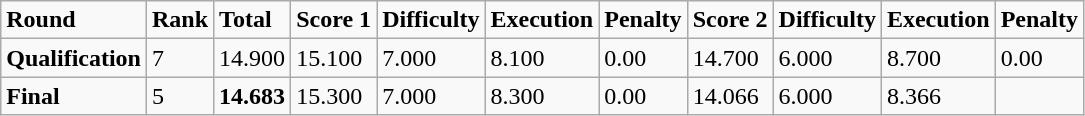<table class="wikitable resultsTable">
<tr>
<td><strong>Round</strong></td>
<td><strong>Rank</strong></td>
<td><strong>Total</strong></td>
<td><strong>Score 1</strong></td>
<td><strong>Difficulty</strong></td>
<td><strong>Execution</strong></td>
<td><strong>Penalty</strong></td>
<td><strong>Score 2</strong></td>
<td><strong>Difficulty</strong></td>
<td><strong>Execution</strong></td>
<td><strong>Penalty</strong></td>
</tr>
<tr>
<td><strong>Qualification</strong></td>
<td>7</td>
<td>14.900</td>
<td>15.100</td>
<td>7.000</td>
<td>8.100</td>
<td>0.00</td>
<td>14.700</td>
<td>6.000</td>
<td>8.700</td>
<td>0.00</td>
</tr>
<tr>
<td><strong>Final</strong></td>
<td>5</td>
<td><strong>14.683</strong></td>
<td>15.300</td>
<td>7.000</td>
<td>8.300</td>
<td>0.00</td>
<td>14.066</td>
<td>6.000</td>
<td>8.366</td>
<td></td>
</tr>
</table>
